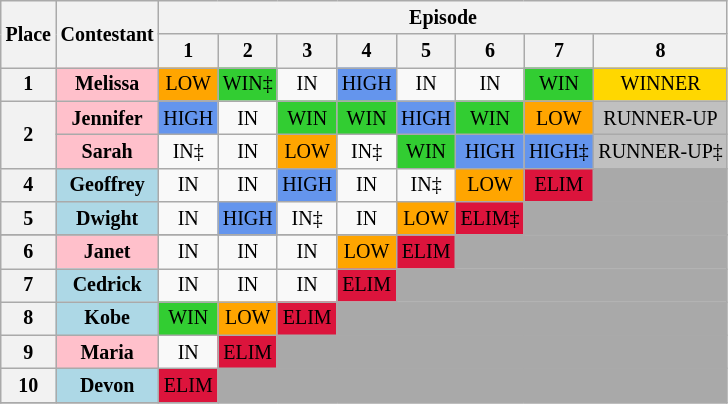<table class="wikitable" style="text-align: center; font-size: 10pt;">
<tr>
<th rowspan="2">Place</th>
<th rowspan="2">Contestant</th>
<th colspan="15">Episode</th>
</tr>
<tr>
<th>1</th>
<th>2</th>
<th>3</th>
<th>4</th>
<th>5</th>
<th>6</th>
<th>7</th>
<th>8</th>
</tr>
<tr>
<th>1</th>
<th style="background:pink">Melissa</th>
<td style="background:orange;">LOW</td>
<td style="background:limegreen;">WIN‡</td>
<td>IN</td>
<td style="background:cornflowerblue;">HIGH</td>
<td>IN</td>
<td>IN</td>
<td style="background:limegreen;">WIN</td>
<td style="background:gold;">WINNER</td>
</tr>
<tr>
<th rowspan=2>2</th>
<th style="background:pink">Jennifer</th>
<td style="background:cornflowerblue;">HIGH</td>
<td>IN</td>
<td style="background:limegreen;">WIN</td>
<td style="background:limegreen;">WIN</td>
<td style="background:cornflowerblue;">HIGH</td>
<td style="background:limegreen;">WIN</td>
<td style="background:orange;">LOW</td>
<td style="background:silver;">RUNNER-UP</td>
</tr>
<tr>
<th style="background:pink">Sarah</th>
<td>IN‡</td>
<td>IN</td>
<td style="background:orange;">LOW</td>
<td>IN‡</td>
<td style="background:limegreen;">WIN</td>
<td style="background:cornflowerblue;">HIGH</td>
<td style="background:cornflowerblue;">HIGH‡</td>
<td style="background:silver;">RUNNER-UP‡</td>
</tr>
<tr>
<th>4</th>
<th style="background:lightblue">Geoffrey</th>
<td>IN</td>
<td>IN</td>
<td style="background:cornflowerblue;">HIGH</td>
<td>IN</td>
<td>IN‡</td>
<td style="background:orange;">LOW</td>
<td style="background:crimson;">ELIM</td>
<td colspan="11" style="background:Darkgrey;" colspan"=2"></td>
</tr>
<tr>
<th>5</th>
<th style="background:lightblue">Dwight</th>
<td>IN</td>
<td style="background:cornflowerblue;">HIGH</td>
<td>IN‡</td>
<td>IN</td>
<td style="background:orange;">LOW</td>
<td style="background:crimson;">ELIM‡</td>
<td colspan="6" style="background:Darkgrey;" colspan"=2"></td>
</tr>
<tr>
</tr>
<tr>
<th>6</th>
<th style="background:pink">Janet</th>
<td>IN</td>
<td>IN</td>
<td>IN</td>
<td style="background:orange;">LOW</td>
<td style="background:crimson;">ELIM</td>
<td colspan="6" style="background:Darkgrey;" colspan"=2"></td>
</tr>
<tr>
<th>7</th>
<th style="background:lightblue">Cedrick</th>
<td>IN</td>
<td>IN</td>
<td>IN</td>
<td style="background:crimson;">ELIM</td>
<td colspan="13" style="background:Darkgrey;" colspan"=2"></td>
</tr>
<tr>
<th>8</th>
<th style="background:lightblue">Kobe</th>
<td style="background:limegreen;">WIN</td>
<td style="background:orange;">LOW</td>
<td style="background:crimson;">ELIM</td>
<td colspan="6" style="background:Darkgrey;" colspan"=2"></td>
</tr>
<tr>
<th>9</th>
<th style="background:pink">Maria</th>
<td>IN</td>
<td style="background:crimson;">ELIM</td>
<td colspan="6" style="background:Darkgrey;" colspan"=2"></td>
</tr>
<tr>
<th>10</th>
<th style="background:lightblue">Devon</th>
<td style="background:crimson;">ELIM</td>
<td colspan="13" style="background:Darkgrey;" colspan"=2"></td>
</tr>
<tr>
</tr>
</table>
